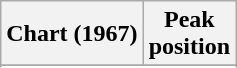<table class="wikitable sortable plainrowheaders" style="text-align:center">
<tr>
<th scope="col">Chart (1967)</th>
<th scope="col">Peak<br> position</th>
</tr>
<tr>
</tr>
<tr>
</tr>
</table>
